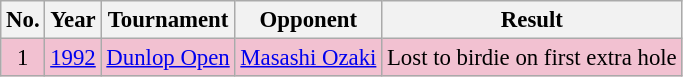<table class="wikitable" style="font-size:95%;">
<tr>
<th>No.</th>
<th>Year</th>
<th>Tournament</th>
<th>Opponent</th>
<th>Result</th>
</tr>
<tr style="background:#F2C1D1;">
<td align=center>1</td>
<td><a href='#'>1992</a></td>
<td><a href='#'>Dunlop Open</a></td>
<td> <a href='#'>Masashi Ozaki</a></td>
<td>Lost to birdie on first extra hole</td>
</tr>
</table>
